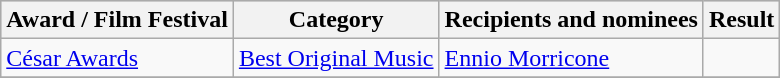<table class="wikitable plainrowheaders sortable">
<tr style="background:#ccc; text-align:center;">
<th scope="col">Award / Film Festival</th>
<th scope="col">Category</th>
<th scope="col">Recipients and nominees</th>
<th scope="col">Result</th>
</tr>
<tr>
<td><a href='#'>César Awards</a></td>
<td><a href='#'>Best Original Music</a></td>
<td><a href='#'>Ennio Morricone</a></td>
<td></td>
</tr>
<tr>
</tr>
</table>
